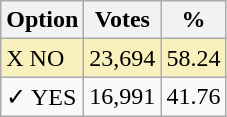<table class="wikitable">
<tr>
<th>Option</th>
<th>Votes</th>
<th>%</th>
</tr>
<tr>
<td style=background:#f8f1bd>X NO</td>
<td style=background:#f8f1bd>23,694</td>
<td style=background:#f8f1bd>58.24</td>
</tr>
<tr>
<td>✓ YES</td>
<td>16,991</td>
<td>41.76</td>
</tr>
</table>
